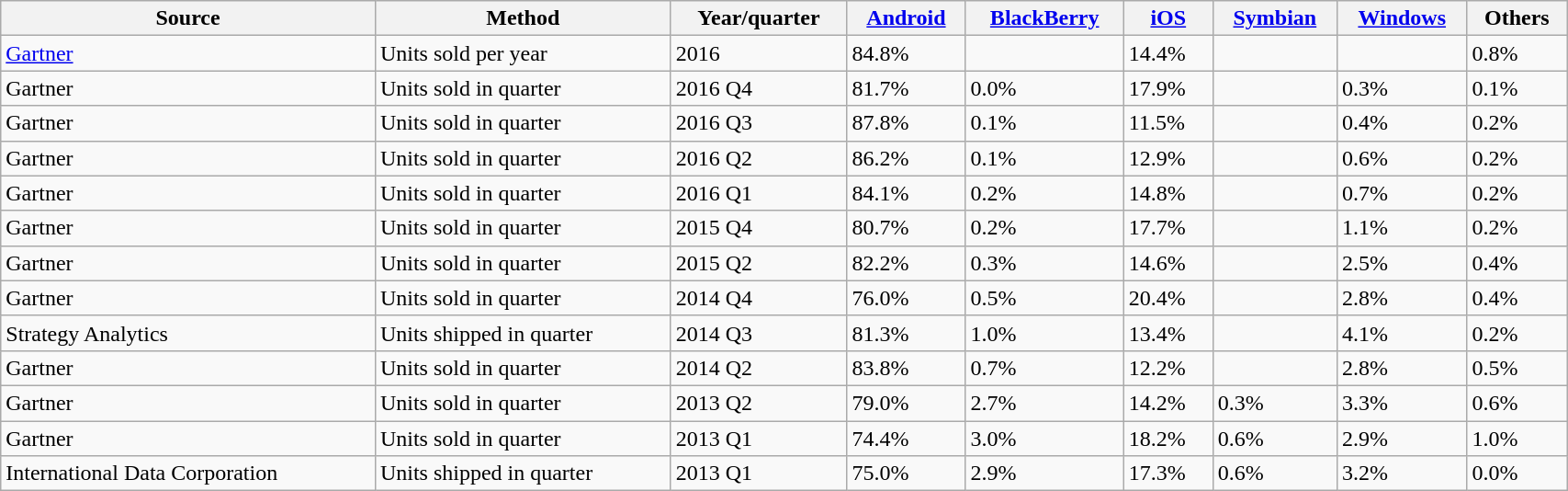<table class="wikitable sortable sort-under" style="width:90%;">
<tr>
<th>Source</th>
<th>Method</th>
<th>Year/quarter</th>
<th><a href='#'>Android</a><br></th>
<th><a href='#'>BlackBerry</a><br></th>
<th><a href='#'>iOS</a></th>
<th><a href='#'>Symbian</a></th>
<th><a href='#'>Windows</a><br></th>
<th>Others</th>
</tr>
<tr>
<td><a href='#'>Gartner</a></td>
<td>Units sold per year</td>
<td>2016</td>
<td>84.8%</td>
<td></td>
<td>14.4%</td>
<td></td>
<td></td>
<td>0.8%</td>
</tr>
<tr>
<td>Gartner</td>
<td>Units sold in quarter</td>
<td>2016 Q4</td>
<td>81.7%</td>
<td>0.0%</td>
<td>17.9%</td>
<td></td>
<td>0.3%</td>
<td>0.1%</td>
</tr>
<tr>
<td>Gartner</td>
<td>Units sold in quarter</td>
<td>2016 Q3</td>
<td>87.8%</td>
<td>0.1%</td>
<td>11.5%</td>
<td></td>
<td>0.4%</td>
<td>0.2%</td>
</tr>
<tr>
<td>Gartner</td>
<td>Units sold in quarter</td>
<td>2016 Q2</td>
<td>86.2%</td>
<td>0.1%</td>
<td>12.9%</td>
<td></td>
<td>0.6%</td>
<td>0.2%</td>
</tr>
<tr>
<td>Gartner</td>
<td>Units sold in quarter</td>
<td>2016 Q1</td>
<td>84.1%</td>
<td>0.2%</td>
<td>14.8%</td>
<td></td>
<td>0.7%</td>
<td>0.2%</td>
</tr>
<tr>
<td>Gartner</td>
<td>Units sold in quarter</td>
<td>2015 Q4</td>
<td>80.7%</td>
<td>0.2%</td>
<td>17.7%</td>
<td></td>
<td>1.1%</td>
<td>0.2%</td>
</tr>
<tr>
<td>Gartner</td>
<td>Units sold in quarter</td>
<td>2015 Q2</td>
<td>82.2%</td>
<td>0.3%</td>
<td>14.6%</td>
<td></td>
<td>2.5%</td>
<td>0.4%</td>
</tr>
<tr>
<td>Gartner</td>
<td>Units sold in quarter</td>
<td>2014 Q4</td>
<td>76.0%</td>
<td>0.5%</td>
<td>20.4%</td>
<td></td>
<td>2.8%</td>
<td>0.4%</td>
</tr>
<tr>
<td>Strategy Analytics</td>
<td>Units shipped in quarter</td>
<td>2014 Q3</td>
<td>81.3%</td>
<td>1.0%</td>
<td>13.4%</td>
<td></td>
<td>4.1%</td>
<td>0.2%</td>
</tr>
<tr>
<td>Gartner</td>
<td>Units sold in quarter</td>
<td>2014 Q2</td>
<td>83.8%</td>
<td>0.7%</td>
<td>12.2%</td>
<td></td>
<td>2.8%</td>
<td>0.5%</td>
</tr>
<tr>
<td>Gartner</td>
<td>Units sold in quarter</td>
<td>2013 Q2</td>
<td>79.0%</td>
<td>2.7%</td>
<td>14.2%</td>
<td>0.3%</td>
<td>3.3%</td>
<td>0.6%</td>
</tr>
<tr>
<td>Gartner</td>
<td>Units sold in quarter</td>
<td>2013 Q1</td>
<td>74.4%</td>
<td>3.0%</td>
<td>18.2%</td>
<td>0.6%</td>
<td>2.9%</td>
<td>1.0%</td>
</tr>
<tr>
<td>International Data Corporation</td>
<td>Units shipped in quarter</td>
<td>2013 Q1</td>
<td>75.0%</td>
<td>2.9%</td>
<td>17.3%</td>
<td>0.6%</td>
<td>3.2%</td>
<td>0.0%</td>
</tr>
</table>
